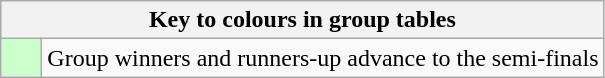<table class="wikitable" style="text-align: center;">
<tr>
<th colspan=2>Key to colours in group tables</th>
</tr>
<tr>
<td bgcolor=#ccffcc style="width: 20px;"></td>
<td align=left>Group winners and runners-up advance to the semi-finals</td>
</tr>
</table>
